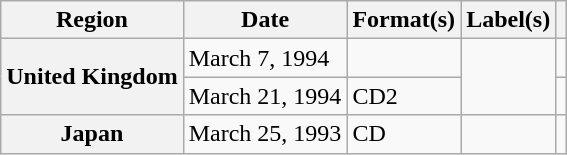<table class="wikitable plainrowheaders">
<tr>
<th scope="col">Region</th>
<th scope="col">Date</th>
<th scope="col">Format(s)</th>
<th scope="col">Label(s)</th>
<th scope="col"></th>
</tr>
<tr>
<th scope="row" rowspan="2">United Kingdom</th>
<td>March 7, 1994</td>
<td></td>
<td rowspan="2"></td>
<td></td>
</tr>
<tr>
<td>March 21, 1994</td>
<td>CD2</td>
<td></td>
</tr>
<tr>
<th scope="row">Japan</th>
<td>March 25, 1993</td>
<td>CD</td>
<td></td>
<td></td>
</tr>
</table>
